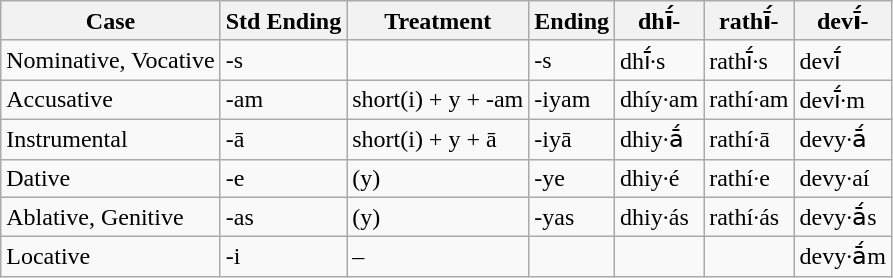<table class="wikitable">
<tr>
<th>Case</th>
<th>Std Ending</th>
<th>Treatment</th>
<th>Ending</th>
<th>dhī́-</th>
<th>rathī́-</th>
<th>devī́-</th>
</tr>
<tr>
<td>Nominative, Vocative</td>
<td>-s</td>
<td></td>
<td>-s</td>
<td>dhī́·s</td>
<td>rathī́·s</td>
<td>devī́</td>
</tr>
<tr>
<td>Accusative</td>
<td>-am</td>
<td>short(i) + y + -am</td>
<td>-iyam</td>
<td>dhíy·am</td>
<td>rathí·am</td>
<td>devī́·m</td>
</tr>
<tr>
<td>Instrumental</td>
<td>-ā</td>
<td>short(i) + y + ā</td>
<td>-iyā</td>
<td>dhiy·ā́</td>
<td>rathí·ā</td>
<td>devy·ā́</td>
</tr>
<tr>
<td>Dative</td>
<td>-e</td>
<td>(y)</td>
<td>-ye</td>
<td>dhiy·é</td>
<td>rathí·e</td>
<td>devy·aí</td>
</tr>
<tr>
<td>Ablative, Genitive</td>
<td>-as</td>
<td>(y)</td>
<td>-yas</td>
<td>dhiy·ás</td>
<td>rathí·ás</td>
<td>devy·ā́s</td>
</tr>
<tr>
<td>Locative</td>
<td>-i</td>
<td>–</td>
<td></td>
<td></td>
<td></td>
<td>devy·ā́m</td>
</tr>
</table>
